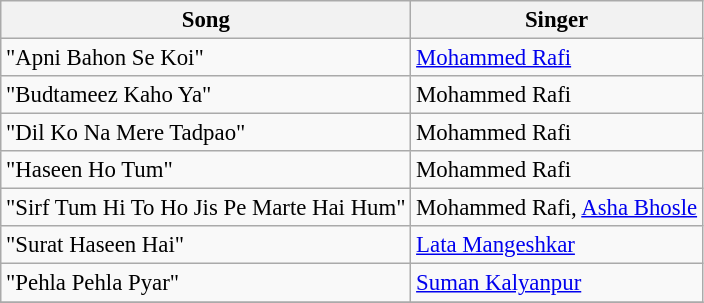<table class="wikitable" style="font-size:95%;">
<tr>
<th>Song</th>
<th>Singer</th>
</tr>
<tr>
<td>"Apni Bahon Se Koi"</td>
<td><a href='#'>Mohammed Rafi</a></td>
</tr>
<tr>
<td>"Budtameez Kaho Ya"</td>
<td>Mohammed Rafi</td>
</tr>
<tr>
<td>"Dil Ko Na Mere Tadpao"</td>
<td>Mohammed Rafi</td>
</tr>
<tr>
<td>"Haseen Ho Tum"</td>
<td>Mohammed Rafi</td>
</tr>
<tr>
<td>"Sirf Tum Hi To Ho Jis Pe Marte Hai Hum"</td>
<td>Mohammed Rafi, <a href='#'>Asha Bhosle</a></td>
</tr>
<tr>
<td>"Surat Haseen Hai"</td>
<td><a href='#'>Lata Mangeshkar</a></td>
</tr>
<tr>
<td>"Pehla Pehla Pyar"</td>
<td><a href='#'>Suman Kalyanpur</a></td>
</tr>
<tr>
</tr>
</table>
